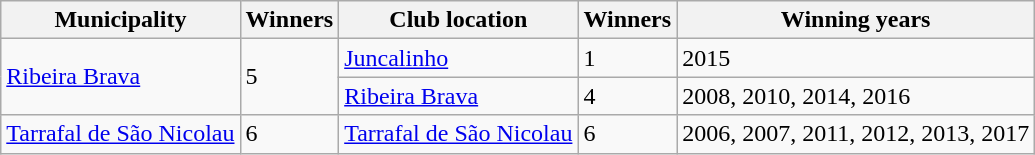<table class="wikitable">
<tr>
<th>Municipality</th>
<th>Winners</th>
<th>Club location</th>
<th>Winners</th>
<th>Winning years</th>
</tr>
<tr>
<td rowspan=2><a href='#'>Ribeira Brava</a></td>
<td rowspan=2>5</td>
<td><a href='#'>Juncalinho</a></td>
<td>1</td>
<td>2015</td>
</tr>
<tr>
<td><a href='#'>Ribeira Brava</a></td>
<td>4</td>
<td>2008, 2010, 2014, 2016</td>
</tr>
<tr>
<td><a href='#'>Tarrafal de São Nicolau</a></td>
<td>6</td>
<td><a href='#'>Tarrafal de São Nicolau</a></td>
<td>6</td>
<td>2006, 2007, 2011, 2012, 2013, 2017</td>
</tr>
</table>
